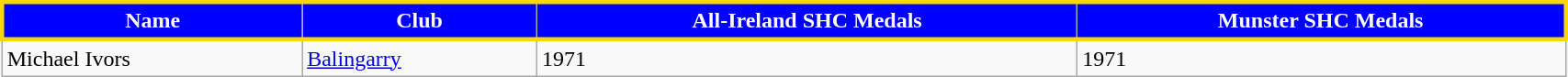<table class="wikitable" width="90%">
<tr style="text-align:center;background:blue;color:white;border:3px solid gold;">
<td><strong>Name</strong></td>
<td><strong>Club</strong></td>
<td><strong>All-Ireland SHC Medals</strong></td>
<td><strong>Munster SHC Medals</strong></td>
</tr>
<tr>
<td>Michael Ivors</td>
<td><a href='#'>Balingarry</a></td>
<td>1971</td>
<td>1971</td>
</tr>
</table>
